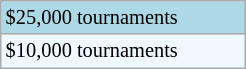<table class="wikitable" style="font-size:85%;" width=13%>
<tr bgcolor="lightblue">
<td>$25,000 tournaments</td>
</tr>
<tr bgcolor="#f0f8ff">
<td>$10,000 tournaments</td>
</tr>
</table>
